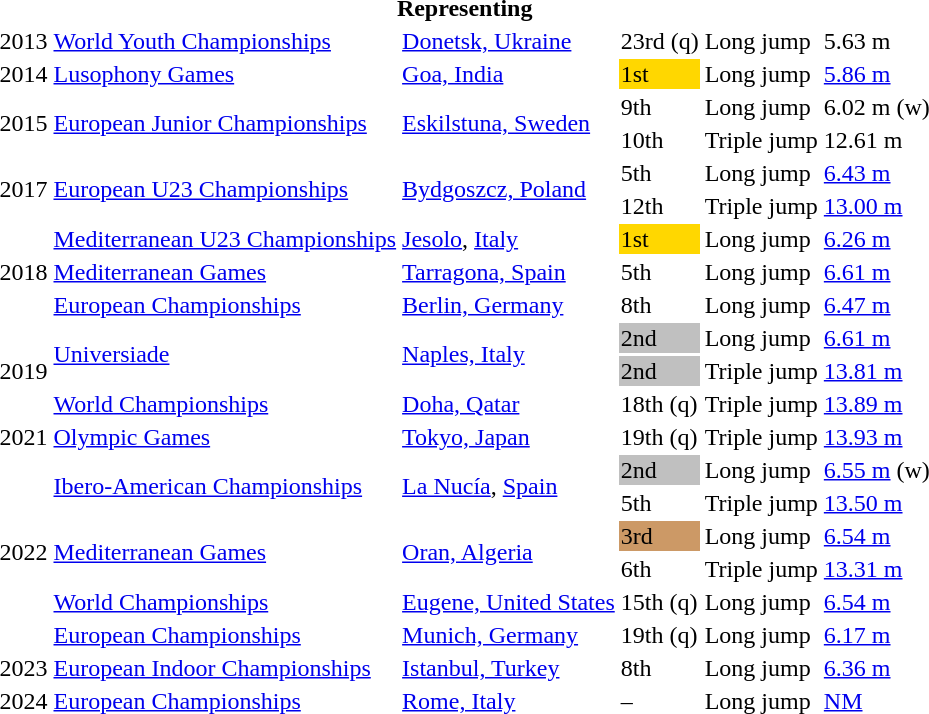<table>
<tr>
<th colspan="6">Representing </th>
</tr>
<tr>
<td>2013</td>
<td><a href='#'>World Youth Championships</a></td>
<td><a href='#'>Donetsk, Ukraine</a></td>
<td>23rd (q)</td>
<td>Long jump</td>
<td>5.63 m</td>
</tr>
<tr>
<td>2014</td>
<td><a href='#'>Lusophony Games</a></td>
<td><a href='#'>Goa, India</a></td>
<td bgcolor=gold>1st</td>
<td>Long jump</td>
<td><a href='#'>5.86 m</a></td>
</tr>
<tr>
<td rowspan=2>2015</td>
<td rowspan=2><a href='#'>European Junior Championships</a></td>
<td rowspan=2><a href='#'>Eskilstuna, Sweden</a></td>
<td>9th</td>
<td>Long jump</td>
<td>6.02 m (w)</td>
</tr>
<tr>
<td>10th</td>
<td>Triple jump</td>
<td>12.61 m</td>
</tr>
<tr>
<td rowspan=2>2017</td>
<td rowspan=2><a href='#'>European U23 Championships</a></td>
<td rowspan=2><a href='#'>Bydgoszcz, Poland</a></td>
<td>5th</td>
<td>Long jump</td>
<td><a href='#'>6.43 m</a></td>
</tr>
<tr>
<td>12th</td>
<td>Triple jump</td>
<td><a href='#'>13.00 m</a></td>
</tr>
<tr>
<td rowspan=3>2018</td>
<td><a href='#'>Mediterranean U23 Championships</a></td>
<td><a href='#'>Jesolo</a>, <a href='#'>Italy</a></td>
<td bgcolor=gold>1st</td>
<td>Long jump</td>
<td><a href='#'>6.26 m</a></td>
</tr>
<tr>
<td><a href='#'>Mediterranean Games</a></td>
<td><a href='#'>Tarragona, Spain</a></td>
<td>5th</td>
<td>Long jump</td>
<td><a href='#'>6.61 m</a></td>
</tr>
<tr>
<td><a href='#'>European Championships</a></td>
<td><a href='#'>Berlin, Germany</a></td>
<td>8th</td>
<td>Long jump</td>
<td><a href='#'>6.47 m</a></td>
</tr>
<tr>
<td rowspan=3>2019</td>
<td rowspan=2><a href='#'>Universiade</a></td>
<td rowspan=2><a href='#'>Naples, Italy</a></td>
<td bgcolor=silver>2nd</td>
<td>Long jump</td>
<td><a href='#'>6.61 m</a></td>
</tr>
<tr>
<td bgcolor=silver>2nd</td>
<td>Triple jump</td>
<td><a href='#'>13.81 m</a></td>
</tr>
<tr>
<td><a href='#'>World Championships</a></td>
<td><a href='#'>Doha, Qatar</a></td>
<td>18th (q)</td>
<td>Triple jump</td>
<td><a href='#'>13.89 m</a></td>
</tr>
<tr>
<td>2021</td>
<td><a href='#'>Olympic Games</a></td>
<td><a href='#'>Tokyo, Japan</a></td>
<td>19th (q)</td>
<td>Triple jump</td>
<td><a href='#'>13.93 m</a></td>
</tr>
<tr>
<td rowspan=6>2022</td>
<td rowspan=2><a href='#'>Ibero-American Championships</a></td>
<td rowspan=2><a href='#'>La Nucía</a>, <a href='#'>Spain</a></td>
<td bgcolor=silver>2nd</td>
<td>Long jump</td>
<td><a href='#'>6.55 m</a> (w)</td>
</tr>
<tr>
<td>5th</td>
<td>Triple jump</td>
<td><a href='#'>13.50 m</a></td>
</tr>
<tr>
<td rowspan=2><a href='#'>Mediterranean Games</a></td>
<td rowspan=2><a href='#'>Oran, Algeria</a></td>
<td bgcolor=cc9966>3rd</td>
<td>Long jump</td>
<td><a href='#'>6.54 m</a></td>
</tr>
<tr>
<td>6th</td>
<td>Triple jump</td>
<td><a href='#'>13.31 m</a></td>
</tr>
<tr>
<td><a href='#'>World Championships</a></td>
<td><a href='#'>Eugene, United States</a></td>
<td>15th (q)</td>
<td>Long jump</td>
<td><a href='#'>6.54 m</a></td>
</tr>
<tr>
<td><a href='#'>European Championships</a></td>
<td><a href='#'>Munich, Germany</a></td>
<td>19th (q)</td>
<td>Long jump</td>
<td><a href='#'>6.17 m</a></td>
</tr>
<tr>
<td>2023</td>
<td><a href='#'>European Indoor Championships</a></td>
<td><a href='#'>Istanbul, Turkey</a></td>
<td>8th</td>
<td>Long jump</td>
<td><a href='#'>6.36 m</a></td>
</tr>
<tr>
<td>2024</td>
<td><a href='#'>European Championships</a></td>
<td><a href='#'>Rome, Italy</a></td>
<td>–</td>
<td>Long jump</td>
<td><a href='#'>NM</a></td>
</tr>
</table>
